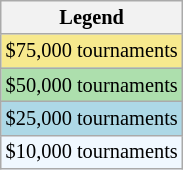<table class="wikitable" style="font-size:85%;">
<tr>
<th>Legend</th>
</tr>
<tr style="background:#f7e98e;">
<td>$75,000 tournaments</td>
</tr>
<tr bgcolor="#ADDFAD">
<td>$50,000 tournaments</td>
</tr>
<tr style="background:lightblue;">
<td>$25,000 tournaments</td>
</tr>
<tr style="background:#f0f8ff;">
<td>$10,000 tournaments</td>
</tr>
</table>
